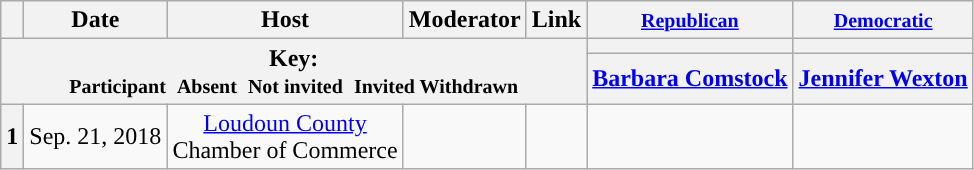<table class="wikitable" style="text-align:center;">
<tr>
<th scope="col"></th>
<th scope="col">Date</th>
<th scope="col">Host</th>
<th scope="col">Moderator</th>
<th scope="col">Link</th>
<th scope="col"><small><a href='#'>Republican</a></small></th>
<th scope="col"><small><a href='#'>Democratic</a></small></th>
</tr>
<tr>
<th colspan="5" rowspan="2">Key:<br> <small>Participant </small>  <small>Absent </small>  <small>Not invited </small>  <small>Invited  Withdrawn</small></th>
<th scope="col" style="background:"></th>
<th scope="col" style="background:"></th>
</tr>
<tr>
<th scope="col"><a href='#'>Barbara Comstock</a></th>
<th scope="col"><a href='#'>Jennifer Wexton</a></th>
</tr>
<tr>
<th>1</th>
<td style="white-space:nowrap;">Sep. 21, 2018</td>
<td style="white-space:nowrap;"><a href='#'>Loudoun County</a><br>Chamber of Commerce</td>
<td style="white-space:nowrap;"></td>
<td style="white-space:nowrap;"></td>
<td></td>
<td></td>
</tr>
</table>
